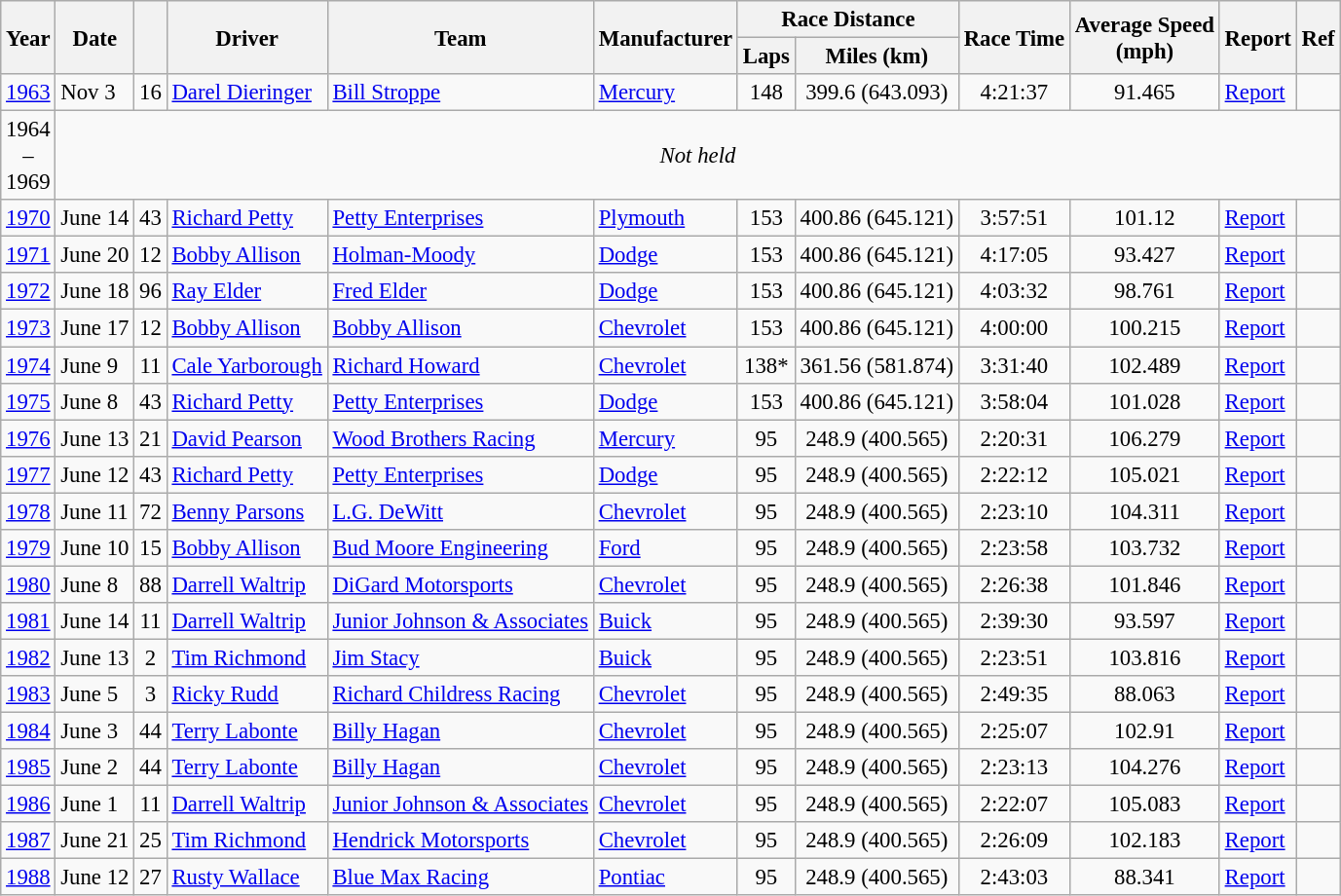<table class="wikitable" style="font-size: 95%;">
<tr>
<th rowspan="2">Year</th>
<th rowspan="2">Date</th>
<th rowspan="2"></th>
<th rowspan="2">Driver</th>
<th rowspan="2">Team</th>
<th rowspan="2">Manufacturer</th>
<th colspan="2">Race Distance</th>
<th rowspan="2">Race Time</th>
<th rowspan="2">Average Speed<br>(mph)</th>
<th rowspan="2">Report</th>
<th rowspan="2">Ref</th>
</tr>
<tr>
<th>Laps</th>
<th>Miles (km)</th>
</tr>
<tr>
<td><a href='#'>1963</a></td>
<td>Nov 3</td>
<td align="center">16</td>
<td><a href='#'>Darel Dieringer</a></td>
<td><a href='#'>Bill Stroppe</a></td>
<td><a href='#'>Mercury</a></td>
<td align="center">148</td>
<td align="center">399.6 (643.093)</td>
<td align="center">4:21:37</td>
<td align="center">91.465</td>
<td><a href='#'>Report</a></td>
<td align="center"></td>
</tr>
<tr>
<td align=center>1964<br>–<br>1969</td>
<td colspan=11 align=center><em>Not held</em></td>
</tr>
<tr>
<td><a href='#'>1970</a></td>
<td>June 14</td>
<td align="center">43</td>
<td><a href='#'>Richard Petty</a></td>
<td><a href='#'>Petty Enterprises</a></td>
<td><a href='#'>Plymouth</a></td>
<td align="center">153</td>
<td align="center">400.86 (645.121)</td>
<td align="center">3:57:51</td>
<td align="center">101.12</td>
<td><a href='#'>Report</a></td>
<td align="center"></td>
</tr>
<tr>
<td><a href='#'>1971</a></td>
<td>June 20</td>
<td align="center">12</td>
<td><a href='#'>Bobby Allison</a></td>
<td><a href='#'>Holman-Moody</a></td>
<td><a href='#'>Dodge</a></td>
<td align="center">153</td>
<td align="center">400.86 (645.121)</td>
<td align="center">4:17:05</td>
<td align="center">93.427</td>
<td><a href='#'>Report</a></td>
<td align="center"></td>
</tr>
<tr>
<td><a href='#'>1972</a></td>
<td>June 18</td>
<td align="center">96</td>
<td><a href='#'>Ray Elder</a></td>
<td><a href='#'>Fred Elder</a></td>
<td><a href='#'>Dodge</a></td>
<td align="center">153</td>
<td align="center">400.86 (645.121)</td>
<td align="center">4:03:32</td>
<td align="center">98.761</td>
<td><a href='#'>Report</a></td>
<td align="center"></td>
</tr>
<tr>
<td><a href='#'>1973</a></td>
<td>June 17</td>
<td align="center">12</td>
<td><a href='#'>Bobby Allison</a></td>
<td><a href='#'>Bobby Allison</a></td>
<td><a href='#'>Chevrolet</a></td>
<td align="center">153</td>
<td align="center">400.86 (645.121)</td>
<td align="center">4:00:00</td>
<td align="center">100.215</td>
<td><a href='#'>Report</a></td>
<td align="center"></td>
</tr>
<tr>
<td><a href='#'>1974</a></td>
<td>June 9</td>
<td align="center">11</td>
<td><a href='#'>Cale Yarborough</a></td>
<td><a href='#'>Richard Howard</a></td>
<td><a href='#'>Chevrolet</a></td>
<td align="center">138*</td>
<td align="center">361.56 (581.874)</td>
<td align="center">3:31:40</td>
<td align="center">102.489</td>
<td><a href='#'>Report</a></td>
<td align="center"></td>
</tr>
<tr>
<td><a href='#'>1975</a></td>
<td>June 8</td>
<td align="center">43</td>
<td><a href='#'>Richard Petty</a></td>
<td><a href='#'>Petty Enterprises</a></td>
<td><a href='#'>Dodge</a></td>
<td align="center">153</td>
<td align="center">400.86 (645.121)</td>
<td align="center">3:58:04</td>
<td align="center">101.028</td>
<td><a href='#'>Report</a></td>
<td align="center"></td>
</tr>
<tr>
<td><a href='#'>1976</a></td>
<td>June 13</td>
<td align="center">21</td>
<td><a href='#'>David Pearson</a></td>
<td><a href='#'>Wood Brothers Racing</a></td>
<td><a href='#'>Mercury</a></td>
<td align="center">95</td>
<td align="center">248.9 (400.565)</td>
<td align="center">2:20:31</td>
<td align="center">106.279</td>
<td><a href='#'>Report</a></td>
<td align="center"></td>
</tr>
<tr>
<td><a href='#'>1977</a></td>
<td>June 12</td>
<td align="center">43</td>
<td><a href='#'>Richard Petty</a></td>
<td><a href='#'>Petty Enterprises</a></td>
<td><a href='#'>Dodge</a></td>
<td align="center">95</td>
<td align="center">248.9 (400.565)</td>
<td align="center">2:22:12</td>
<td align="center">105.021</td>
<td><a href='#'>Report</a></td>
<td align="center"></td>
</tr>
<tr>
<td><a href='#'>1978</a></td>
<td>June 11</td>
<td align="center">72</td>
<td><a href='#'>Benny Parsons</a></td>
<td><a href='#'>L.G. DeWitt</a></td>
<td><a href='#'>Chevrolet</a></td>
<td align="center">95</td>
<td align="center">248.9 (400.565)</td>
<td align="center">2:23:10</td>
<td align="center">104.311</td>
<td><a href='#'>Report</a></td>
<td align="center"></td>
</tr>
<tr>
<td><a href='#'>1979</a></td>
<td>June 10</td>
<td align="center">15</td>
<td><a href='#'>Bobby Allison</a></td>
<td><a href='#'>Bud Moore Engineering</a></td>
<td><a href='#'>Ford</a></td>
<td align="center">95</td>
<td align="center">248.9 (400.565)</td>
<td align="center">2:23:58</td>
<td align="center">103.732</td>
<td><a href='#'>Report</a></td>
<td align="center"></td>
</tr>
<tr>
<td><a href='#'>1980</a></td>
<td>June 8</td>
<td align="center">88</td>
<td><a href='#'>Darrell Waltrip</a></td>
<td><a href='#'>DiGard Motorsports</a></td>
<td><a href='#'>Chevrolet</a></td>
<td align="center">95</td>
<td align="center">248.9 (400.565)</td>
<td align="center">2:26:38</td>
<td align="center">101.846</td>
<td><a href='#'>Report</a></td>
<td align="center"></td>
</tr>
<tr>
<td><a href='#'>1981</a></td>
<td>June 14</td>
<td align="center">11</td>
<td><a href='#'>Darrell Waltrip</a></td>
<td><a href='#'>Junior Johnson & Associates</a></td>
<td><a href='#'>Buick</a></td>
<td align="center">95</td>
<td align="center">248.9 (400.565)</td>
<td align="center">2:39:30</td>
<td align="center">93.597</td>
<td><a href='#'>Report</a></td>
<td align="center"></td>
</tr>
<tr>
<td><a href='#'>1982</a></td>
<td>June 13</td>
<td align="center">2</td>
<td><a href='#'>Tim Richmond</a></td>
<td><a href='#'>Jim Stacy</a></td>
<td><a href='#'>Buick</a></td>
<td align="center">95</td>
<td align="center">248.9 (400.565)</td>
<td align="center">2:23:51</td>
<td align="center">103.816</td>
<td><a href='#'>Report</a></td>
<td align="center"></td>
</tr>
<tr>
<td><a href='#'>1983</a></td>
<td>June 5</td>
<td align="center">3</td>
<td><a href='#'>Ricky Rudd</a></td>
<td><a href='#'>Richard Childress Racing</a></td>
<td><a href='#'>Chevrolet</a></td>
<td align="center">95</td>
<td align="center">248.9 (400.565)</td>
<td align="center">2:49:35</td>
<td align="center">88.063</td>
<td><a href='#'>Report</a></td>
<td align="center"></td>
</tr>
<tr>
<td><a href='#'>1984</a></td>
<td>June 3</td>
<td align="center">44</td>
<td><a href='#'>Terry Labonte</a></td>
<td><a href='#'>Billy Hagan</a></td>
<td><a href='#'>Chevrolet</a></td>
<td align="center">95</td>
<td align="center">248.9 (400.565)</td>
<td align="center">2:25:07</td>
<td align="center">102.91</td>
<td><a href='#'>Report</a></td>
<td align="center"></td>
</tr>
<tr>
<td><a href='#'>1985</a></td>
<td>June 2</td>
<td align="center">44</td>
<td><a href='#'>Terry Labonte</a></td>
<td><a href='#'>Billy Hagan</a></td>
<td><a href='#'>Chevrolet</a></td>
<td align="center">95</td>
<td align="center">248.9 (400.565)</td>
<td align="center">2:23:13</td>
<td align="center">104.276</td>
<td><a href='#'>Report</a></td>
<td align="center"></td>
</tr>
<tr>
<td><a href='#'>1986</a></td>
<td>June 1</td>
<td align="center">11</td>
<td><a href='#'>Darrell Waltrip</a></td>
<td><a href='#'>Junior Johnson & Associates</a></td>
<td><a href='#'>Chevrolet</a></td>
<td align="center">95</td>
<td align="center">248.9 (400.565)</td>
<td align="center">2:22:07</td>
<td align="center">105.083</td>
<td><a href='#'>Report</a></td>
<td align="center"></td>
</tr>
<tr>
<td><a href='#'>1987</a></td>
<td>June 21</td>
<td align="center">25</td>
<td><a href='#'>Tim Richmond</a></td>
<td><a href='#'>Hendrick Motorsports</a></td>
<td><a href='#'>Chevrolet</a></td>
<td align="center">95</td>
<td align="center">248.9 (400.565)</td>
<td align="center">2:26:09</td>
<td align="center">102.183</td>
<td><a href='#'>Report</a></td>
<td align="center"></td>
</tr>
<tr>
<td><a href='#'>1988</a></td>
<td>June 12</td>
<td align="center">27</td>
<td><a href='#'>Rusty Wallace</a></td>
<td><a href='#'>Blue Max Racing</a></td>
<td><a href='#'>Pontiac</a></td>
<td align="center">95</td>
<td align="center">248.9 (400.565)</td>
<td align="center">2:43:03</td>
<td align="center">88.341</td>
<td><a href='#'>Report</a></td>
<td align="center"></td>
</tr>
</table>
